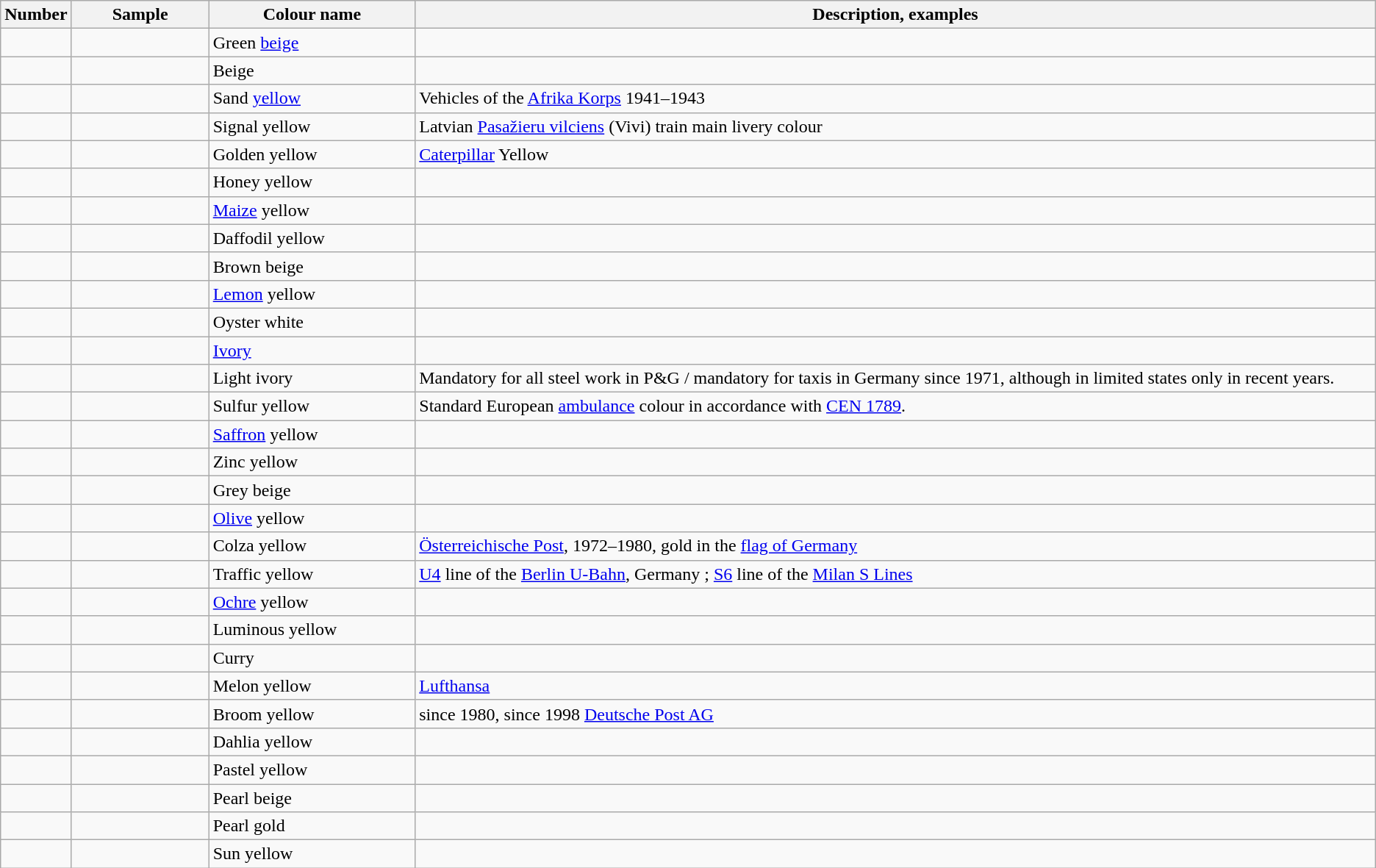<table class="wikitable sortable">
<tr>
<th style="text-align:center; width:5%;">Number</th>
<th style="width:10%;">Sample</th>
<th style="width:15%;">Colour name</th>
<th>Description, examples</th>
</tr>
<tr>
<td></td>
<td></td>
<td>Green <a href='#'>beige</a></td>
<td></td>
</tr>
<tr>
<td></td>
<td></td>
<td>Beige</td>
<td></td>
</tr>
<tr>
<td></td>
<td></td>
<td>Sand <a href='#'>yellow</a></td>
<td>Vehicles of the <a href='#'>Afrika Korps</a> 1941–1943</td>
</tr>
<tr>
<td></td>
<td></td>
<td>Signal yellow</td>
<td>Latvian <a href='#'>Pasažieru vilciens</a> (Vivi) train main livery colour</td>
</tr>
<tr>
<td></td>
<td></td>
<td>Golden yellow</td>
<td><a href='#'>Caterpillar</a> Yellow</td>
</tr>
<tr>
<td></td>
<td></td>
<td>Honey yellow</td>
<td></td>
</tr>
<tr>
<td></td>
<td></td>
<td><a href='#'>Maize</a> yellow</td>
<td></td>
</tr>
<tr>
<td></td>
<td></td>
<td>Daffodil yellow</td>
<td></td>
</tr>
<tr>
<td></td>
<td></td>
<td>Brown beige</td>
<td></td>
</tr>
<tr>
<td></td>
<td></td>
<td><a href='#'>Lemon</a> yellow</td>
<td></td>
</tr>
<tr>
<td></td>
<td></td>
<td>Oyster white</td>
<td></td>
</tr>
<tr>
<td></td>
<td></td>
<td><a href='#'>Ivory</a></td>
<td></td>
</tr>
<tr>
<td></td>
<td></td>
<td>Light ivory</td>
<td>Mandatory for all steel work in P&G / mandatory for taxis in Germany since 1971, although in limited states only in recent years.</td>
</tr>
<tr>
<td></td>
<td></td>
<td>Sulfur yellow</td>
<td>Standard European <a href='#'>ambulance</a> colour in accordance with <a href='#'>CEN 1789</a>.</td>
</tr>
<tr>
<td></td>
<td></td>
<td><a href='#'>Saffron</a> yellow</td>
<td></td>
</tr>
<tr>
<td></td>
<td></td>
<td>Zinc yellow</td>
<td></td>
</tr>
<tr>
<td></td>
<td></td>
<td>Grey beige</td>
<td></td>
</tr>
<tr>
<td></td>
<td></td>
<td><a href='#'>Olive</a> yellow</td>
<td></td>
</tr>
<tr>
<td></td>
<td></td>
<td>Colza yellow</td>
<td><a href='#'>Österreichische Post</a>,  1972–1980, gold in the <a href='#'>flag of Germany</a></td>
</tr>
<tr>
<td></td>
<td></td>
<td>Traffic yellow</td>
<td><a href='#'>U4</a> line of the <a href='#'>Berlin U-Bahn</a>, Germany ; <a href='#'>S6</a> line of the <a href='#'>Milan S Lines</a></td>
</tr>
<tr>
<td></td>
<td></td>
<td><a href='#'>Ochre</a> yellow</td>
<td></td>
</tr>
<tr>
<td></td>
<td></td>
<td>Luminous yellow</td>
<td></td>
</tr>
<tr>
<td></td>
<td></td>
<td>Curry</td>
<td></td>
</tr>
<tr>
<td></td>
<td></td>
<td>Melon yellow</td>
<td><a href='#'>Lufthansa</a></td>
</tr>
<tr>
<td></td>
<td></td>
<td>Broom yellow</td>
<td> since 1980, since 1998 <a href='#'>Deutsche Post AG</a></td>
</tr>
<tr>
<td></td>
<td></td>
<td>Dahlia yellow</td>
<td></td>
</tr>
<tr>
<td></td>
<td></td>
<td>Pastel yellow</td>
<td></td>
</tr>
<tr>
<td></td>
<td></td>
<td>Pearl beige</td>
<td></td>
</tr>
<tr>
<td></td>
<td></td>
<td>Pearl gold</td>
<td></td>
</tr>
<tr>
<td></td>
<td></td>
<td>Sun yellow</td>
<td></td>
</tr>
</table>
